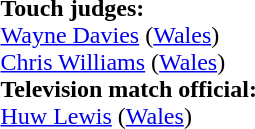<table width=100% style="font-size: 100%">
<tr>
<td><br><strong>Touch judges:</strong>
<br><a href='#'>Wayne Davies</a> (<a href='#'>Wales</a>)
<br><a href='#'>Chris Williams</a> (<a href='#'>Wales</a>)
<br><strong>Television match official:</strong>
<br><a href='#'>Huw Lewis</a> (<a href='#'>Wales</a>)</td>
</tr>
</table>
